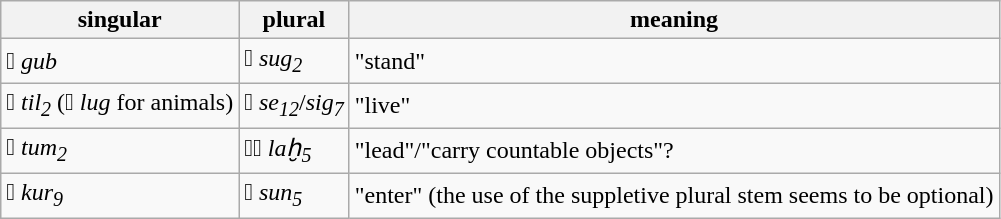<table class="wikitable">
<tr>
<th>singular</th>
<th>plural</th>
<th>meaning</th>
</tr>
<tr>
<td>𒁺 <em>gub</em></td>
<td>𒁻 <em>sug<sub>2</sub></em></td>
<td>"stand"</td>
</tr>
<tr>
<td>𒋾 <em>til<sub>2</sub></em> (𒇻 <em>lug</em> for animals)</td>
<td>𒅊 <em>se<sub>12</sub></em>/<em>sig<sub>7</sub></em></td>
<td>"live"</td>
</tr>
<tr>
<td>𒁺 <em>tum<sub>2</sub></em></td>
<td>𒁺𒁺 <em>laḫ<sub>5</sub></em></td>
<td>"lead"/"carry countable objects"?</td>
</tr>
<tr>
<td>𒆭 <em>kur<sub>9</sub></em></td>
<td>𒁔 <em>sun<sub>5</sub></em></td>
<td>"enter" (the use of the suppletive plural stem seems to be optional)</td>
</tr>
</table>
